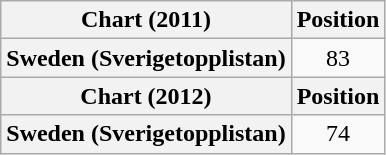<table class="wikitable plainrowheaders" style="text-align:center;">
<tr>
<th scope="col">Chart (2011)</th>
<th scope="col">Position</th>
</tr>
<tr>
<th scope="row">Sweden (Sverigetopplistan)</th>
<td>83</td>
</tr>
<tr>
<th scope="col">Chart (2012)</th>
<th scope="col">Position</th>
</tr>
<tr>
<th scope="row">Sweden (Sverigetopplistan)</th>
<td>74</td>
</tr>
</table>
